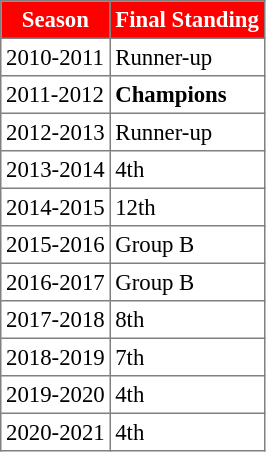<table style="background-color:#FFFFFF; font-size: 95%; border: gray solid 1px; border-collapse: collapse;" cellpadding="3" cellspacing="0" border="1">
<tr style="background-color:#FF0000; color:#FFFFFF;">
<th>Season</th>
<th>Final Standing</th>
</tr>
<tr>
<td>2010-2011</td>
<td>Runner-up</td>
</tr>
<tr>
<td>2011-2012</td>
<td> <strong> Champions </strong></td>
</tr>
<tr>
<td>2012-2013</td>
<td>Runner-up</td>
</tr>
<tr>
<td>2013-2014</td>
<td>4th</td>
</tr>
<tr>
<td>2014-2015</td>
<td>12th</td>
</tr>
<tr>
<td>2015-2016</td>
<td>Group B</td>
</tr>
<tr>
<td>2016-2017</td>
<td>Group B</td>
</tr>
<tr>
<td>2017-2018</td>
<td>8th</td>
</tr>
<tr>
<td>2018-2019</td>
<td>7th</td>
</tr>
<tr>
<td>2019-2020</td>
<td>4th</td>
</tr>
<tr>
<td>2020-2021</td>
<td>4th</td>
</tr>
</table>
